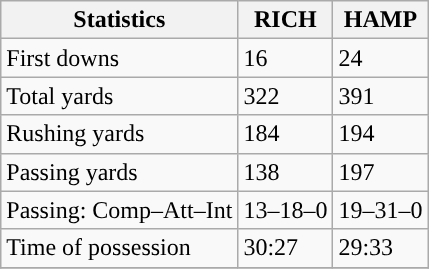<table class="wikitable" style="float: left;">
<tr>
<th>Statistics</th>
<th>RICH</th>
<th>HAMP</th>
</tr>
<tr>
<td>First downs</td>
<td>16</td>
<td>24</td>
</tr>
<tr>
<td>Total yards</td>
<td>322</td>
<td>391</td>
</tr>
<tr>
<td>Rushing yards</td>
<td>184</td>
<td>194</td>
</tr>
<tr>
<td>Passing yards</td>
<td>138</td>
<td>197</td>
</tr>
<tr>
<td>Passing: Comp–Att–Int</td>
<td>13–18–0</td>
<td>19–31–0</td>
</tr>
<tr>
<td>Time of possession</td>
<td>30:27</td>
<td>29:33</td>
</tr>
<tr>
</tr>
</table>
